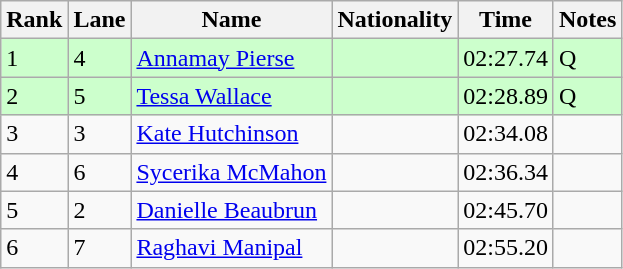<table class="wikitable">
<tr>
<th>Rank</th>
<th>Lane</th>
<th>Name</th>
<th>Nationality</th>
<th>Time</th>
<th>Notes</th>
</tr>
<tr bgcolor=ccffcc>
<td>1</td>
<td>4</td>
<td><a href='#'>Annamay Pierse</a></td>
<td></td>
<td>02:27.74</td>
<td>Q</td>
</tr>
<tr bgcolor=ccffcc>
<td>2</td>
<td>5</td>
<td><a href='#'>Tessa Wallace</a></td>
<td></td>
<td>02:28.89</td>
<td>Q</td>
</tr>
<tr>
<td>3</td>
<td>3</td>
<td><a href='#'>Kate Hutchinson</a></td>
<td></td>
<td>02:34.08</td>
<td></td>
</tr>
<tr>
<td>4</td>
<td>6</td>
<td><a href='#'>Sycerika McMahon</a></td>
<td></td>
<td>02:36.34</td>
<td></td>
</tr>
<tr>
<td>5</td>
<td>2</td>
<td><a href='#'>Danielle Beaubrun</a></td>
<td></td>
<td>02:45.70</td>
<td></td>
</tr>
<tr>
<td>6</td>
<td>7</td>
<td><a href='#'>Raghavi Manipal</a></td>
<td></td>
<td>02:55.20</td>
<td></td>
</tr>
</table>
